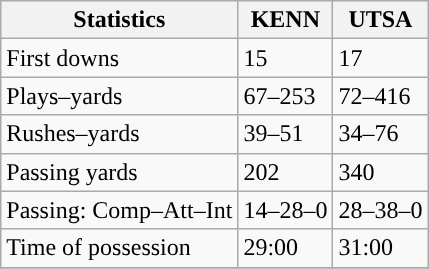<table class="wikitable" style="float: left;">
<tr>
<th>Statistics</th>
<th>KENN</th>
<th>UTSA</th>
</tr>
<tr>
<td>First downs</td>
<td>15</td>
<td>17</td>
</tr>
<tr>
<td>Plays–yards</td>
<td>67–253</td>
<td>72–416</td>
</tr>
<tr>
<td>Rushes–yards</td>
<td>39–51</td>
<td>34–76</td>
</tr>
<tr>
<td>Passing yards</td>
<td>202</td>
<td>340</td>
</tr>
<tr>
<td>Passing: Comp–Att–Int</td>
<td>14–28–0</td>
<td>28–38–0</td>
</tr>
<tr>
<td>Time of possession</td>
<td>29:00</td>
<td>31:00</td>
</tr>
<tr>
</tr>
</table>
